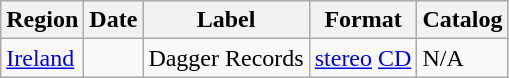<table class="wikitable">
<tr>
<th>Region</th>
<th>Date</th>
<th>Label</th>
<th>Format</th>
<th>Catalog</th>
</tr>
<tr>
<td rowspan="1"><a href='#'>Ireland</a></td>
<td rowspan="1"></td>
<td rowspan="1">Dagger Records</td>
<td><a href='#'>stereo</a> <a href='#'>CD</a></td>
<td>N/A</td>
</tr>
</table>
